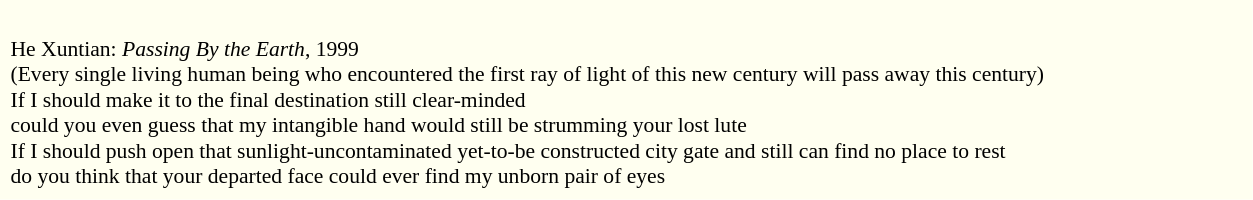<table class="toccolours" style="flow: left; margin-left: 0em; margin-right: 2em; font-size: 90%; background:#FFFFF0; color:black; width:58em; max-width: 90%; " cellspacing="6">
<tr>
<td style="text-align: left;"><br>He Xuntian: <em>Passing By the Earth</em>, 1999
<br> (Every single living human being who encountered the first ray of light of this new century will pass away this century)
<br>If I should make it to the final destination still clear-minded
<br>could you even guess that my intangible hand would still be strumming your lost lute
<br>If I should push open that sunlight-uncontaminated yet-to-be constructed city gate and still can find no place to rest
<br>do you think that your departed face could ever find my unborn pair of eyes</td>
</tr>
</table>
